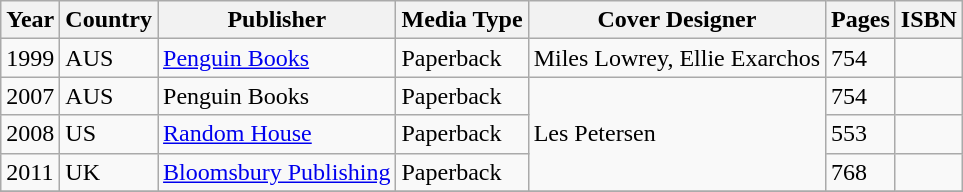<table class="wikitable">
<tr>
<th>Year</th>
<th>Country</th>
<th>Publisher</th>
<th>Media Type</th>
<th>Cover Designer</th>
<th>Pages</th>
<th>ISBN</th>
</tr>
<tr>
<td rowspan="1">1999</td>
<td>AUS</td>
<td><a href='#'>Penguin Books</a></td>
<td>Paperback</td>
<td>Miles Lowrey, Ellie Exarchos</td>
<td>754</td>
<td></td>
</tr>
<tr>
<td rowspan="1">2007</td>
<td>AUS</td>
<td>Penguin Books</td>
<td>Paperback</td>
<td rowspan="3">Les Petersen</td>
<td>754</td>
<td></td>
</tr>
<tr>
<td rowspan="1">2008</td>
<td>US</td>
<td><a href='#'>Random House</a></td>
<td>Paperback</td>
<td>553</td>
<td></td>
</tr>
<tr>
<td rowspan="1">2011</td>
<td>UK</td>
<td><a href='#'>Bloomsbury Publishing</a></td>
<td>Paperback</td>
<td>768</td>
<td></td>
</tr>
<tr>
</tr>
</table>
